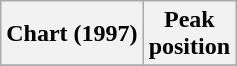<table class="wikitable plainrowheaders" style="text-align:center">
<tr>
<th scope="col">Chart (1997)</th>
<th scope="col">Peak<br>position</th>
</tr>
<tr>
</tr>
</table>
